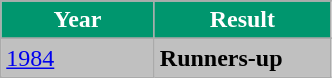<table class="wikitable">
<tr>
</tr>
<tr style="color:white;">
<th style="width:95px; background:#00966E;">Year</th>
<th style="width:110px; background:#00966E;">Result</th>
</tr>
<tr>
</tr>
<tr bgcolor=silver>
<td> <a href='#'>1984</a></td>
<td><strong>Runners-up</strong> </td>
</tr>
</table>
